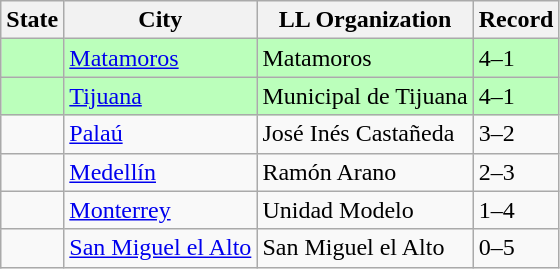<table class="wikitable">
<tr>
<th>State</th>
<th>City</th>
<th>LL Organization</th>
<th>Record</th>
</tr>
<tr bgcolor="bbffbb">
<td><strong></strong></td>
<td><a href='#'>Matamoros</a></td>
<td>Matamoros</td>
<td>4–1</td>
</tr>
<tr bgcolor="bbffbb">
<td><strong></strong></td>
<td><a href='#'>Tijuana</a></td>
<td>Municipal de Tijuana</td>
<td>4–1</td>
</tr>
<tr>
<td><strong></strong></td>
<td><a href='#'>Palaú</a></td>
<td>José Inés Castañeda</td>
<td>3–2</td>
</tr>
<tr>
<td><strong></strong></td>
<td><a href='#'>Medellín</a></td>
<td>Ramón Arano</td>
<td>2–3</td>
</tr>
<tr>
<td><strong></strong></td>
<td><a href='#'>Monterrey</a></td>
<td>Unidad Modelo</td>
<td>1–4</td>
</tr>
<tr>
<td><strong></strong></td>
<td><a href='#'>San Miguel el Alto</a></td>
<td>San Miguel el Alto</td>
<td>0–5</td>
</tr>
</table>
